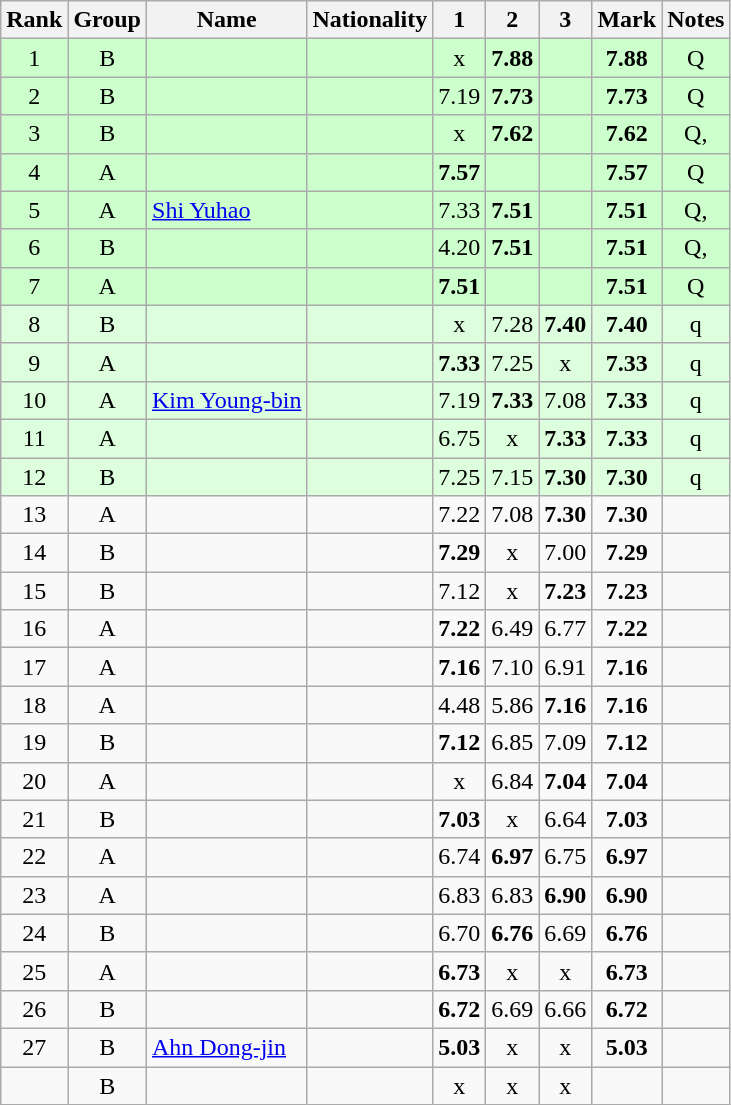<table class="wikitable sortable" style="text-align:center">
<tr>
<th>Rank</th>
<th>Group</th>
<th>Name</th>
<th>Nationality</th>
<th>1</th>
<th>2</th>
<th>3</th>
<th>Mark</th>
<th>Notes</th>
</tr>
<tr bgcolor=ccffcc>
<td>1</td>
<td>B</td>
<td align=left></td>
<td align=left></td>
<td>x</td>
<td><strong>7.88</strong></td>
<td></td>
<td><strong>7.88</strong></td>
<td>Q</td>
</tr>
<tr bgcolor=ccffcc>
<td>2</td>
<td>B</td>
<td align=left></td>
<td align=left></td>
<td>7.19</td>
<td><strong>7.73</strong></td>
<td></td>
<td><strong>7.73</strong></td>
<td>Q</td>
</tr>
<tr bgcolor=ccffcc>
<td>3</td>
<td>B</td>
<td align=left></td>
<td align=left></td>
<td>x</td>
<td><strong>7.62</strong></td>
<td></td>
<td><strong>7.62</strong></td>
<td>Q, </td>
</tr>
<tr bgcolor=ccffcc>
<td>4</td>
<td>A</td>
<td align=left></td>
<td align=left></td>
<td><strong>7.57</strong></td>
<td></td>
<td></td>
<td><strong>7.57</strong></td>
<td>Q</td>
</tr>
<tr bgcolor=ccffcc>
<td>5</td>
<td>A</td>
<td align=left><a href='#'>Shi Yuhao</a></td>
<td align=left></td>
<td>7.33</td>
<td><strong>7.51</strong></td>
<td></td>
<td><strong>7.51</strong></td>
<td>Q, </td>
</tr>
<tr bgcolor=ccffcc>
<td>6</td>
<td>B</td>
<td align=left></td>
<td align=left></td>
<td>4.20</td>
<td><strong>7.51</strong></td>
<td></td>
<td><strong>7.51</strong></td>
<td>Q, </td>
</tr>
<tr bgcolor=ccffcc>
<td>7</td>
<td>A</td>
<td align=left></td>
<td align=left></td>
<td><strong>7.51</strong></td>
<td></td>
<td></td>
<td><strong>7.51</strong></td>
<td>Q</td>
</tr>
<tr bgcolor=ddffdd>
<td>8</td>
<td>B</td>
<td align=left></td>
<td align=left></td>
<td>x</td>
<td>7.28</td>
<td><strong>7.40</strong></td>
<td><strong>7.40</strong></td>
<td>q</td>
</tr>
<tr bgcolor=ddffdd>
<td>9</td>
<td>A</td>
<td align=left></td>
<td align=left></td>
<td><strong>7.33</strong></td>
<td>7.25</td>
<td>x</td>
<td><strong>7.33</strong></td>
<td>q</td>
</tr>
<tr bgcolor=ddffdd>
<td>10</td>
<td>A</td>
<td align=left><a href='#'>Kim Young-bin</a></td>
<td align=left></td>
<td>7.19</td>
<td><strong>7.33</strong></td>
<td>7.08</td>
<td><strong>7.33</strong></td>
<td>q</td>
</tr>
<tr bgcolor=ddffdd>
<td>11</td>
<td>A</td>
<td align=left></td>
<td align=left></td>
<td>6.75</td>
<td>x</td>
<td><strong>7.33</strong></td>
<td><strong>7.33</strong></td>
<td>q</td>
</tr>
<tr bgcolor=ddffdd>
<td>12</td>
<td>B</td>
<td align=left></td>
<td align=left></td>
<td>7.25</td>
<td>7.15</td>
<td><strong>7.30</strong></td>
<td><strong>7.30</strong></td>
<td>q</td>
</tr>
<tr>
<td>13</td>
<td>A</td>
<td align=left></td>
<td align=left></td>
<td>7.22</td>
<td>7.08</td>
<td><strong>7.30</strong></td>
<td><strong>7.30</strong></td>
<td></td>
</tr>
<tr>
<td>14</td>
<td>B</td>
<td align=left></td>
<td align=left></td>
<td><strong>7.29</strong></td>
<td>x</td>
<td>7.00</td>
<td><strong>7.29</strong></td>
<td></td>
</tr>
<tr>
<td>15</td>
<td>B</td>
<td align=left></td>
<td align=left></td>
<td>7.12</td>
<td>x</td>
<td><strong>7.23</strong></td>
<td><strong>7.23</strong></td>
<td></td>
</tr>
<tr>
<td>16</td>
<td>A</td>
<td align=left></td>
<td align=left></td>
<td><strong>7.22</strong></td>
<td>6.49</td>
<td>6.77</td>
<td><strong>7.22</strong></td>
<td></td>
</tr>
<tr>
<td>17</td>
<td>A</td>
<td align=left></td>
<td align=left></td>
<td><strong>7.16</strong></td>
<td>7.10</td>
<td>6.91</td>
<td><strong>7.16</strong></td>
<td></td>
</tr>
<tr>
<td>18</td>
<td>A</td>
<td align=left></td>
<td align=left></td>
<td>4.48</td>
<td>5.86</td>
<td><strong>7.16</strong></td>
<td><strong>7.16</strong></td>
<td></td>
</tr>
<tr>
<td>19</td>
<td>B</td>
<td align=left></td>
<td align=left></td>
<td><strong>7.12</strong></td>
<td>6.85</td>
<td>7.09</td>
<td><strong>7.12</strong></td>
<td></td>
</tr>
<tr>
<td>20</td>
<td>A</td>
<td align=left></td>
<td align=left></td>
<td>x</td>
<td>6.84</td>
<td><strong>7.04</strong></td>
<td><strong>7.04</strong></td>
<td></td>
</tr>
<tr>
<td>21</td>
<td>B</td>
<td align=left></td>
<td align=left></td>
<td><strong>7.03</strong></td>
<td>x</td>
<td>6.64</td>
<td><strong>7.03</strong></td>
<td></td>
</tr>
<tr>
<td>22</td>
<td>A</td>
<td align=left></td>
<td align=left></td>
<td>6.74</td>
<td><strong>6.97</strong></td>
<td>6.75</td>
<td><strong>6.97</strong></td>
<td></td>
</tr>
<tr>
<td>23</td>
<td>A</td>
<td align=left></td>
<td align=left></td>
<td>6.83</td>
<td>6.83</td>
<td><strong>6.90</strong></td>
<td><strong>6.90</strong></td>
<td></td>
</tr>
<tr>
<td>24</td>
<td>B</td>
<td align=left></td>
<td align=left></td>
<td>6.70</td>
<td><strong>6.76</strong></td>
<td>6.69</td>
<td><strong>6.76</strong></td>
<td></td>
</tr>
<tr>
<td>25</td>
<td>A</td>
<td align=left></td>
<td align=left></td>
<td><strong>6.73</strong></td>
<td>x</td>
<td>x</td>
<td><strong>6.73</strong></td>
<td></td>
</tr>
<tr>
<td>26</td>
<td>B</td>
<td align=left></td>
<td align=left></td>
<td><strong>6.72</strong></td>
<td>6.69</td>
<td>6.66</td>
<td><strong>6.72</strong></td>
<td></td>
</tr>
<tr>
<td>27</td>
<td>B</td>
<td align=left><a href='#'>Ahn Dong-jin</a></td>
<td align=left></td>
<td><strong>5.03</strong></td>
<td>x</td>
<td>x</td>
<td><strong>5.03</strong></td>
<td></td>
</tr>
<tr>
<td></td>
<td>B</td>
<td align=left></td>
<td align=left></td>
<td>x</td>
<td>x</td>
<td>x</td>
<td><strong></strong></td>
<td></td>
</tr>
</table>
